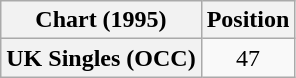<table class="wikitable plainrowheaders" style="text-align:center">
<tr>
<th>Chart (1995)</th>
<th>Position</th>
</tr>
<tr>
<th scope="row">UK Singles (OCC)</th>
<td>47</td>
</tr>
</table>
